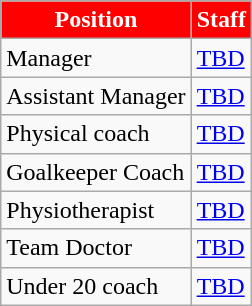<table class="wikitable">
<tr>
<th style="color:White; background:#ff0000;">Position</th>
<th style="color:White; background:#ff0000;">Staff</th>
</tr>
<tr>
<td>Manager</td>
<td> <a href='#'>TBD</a></td>
</tr>
<tr>
<td>Assistant Manager</td>
<td> <a href='#'>TBD</a></td>
</tr>
<tr>
<td>Physical coach</td>
<td> <a href='#'>TBD</a></td>
</tr>
<tr>
<td>Goalkeeper Coach</td>
<td> <a href='#'>TBD</a></td>
</tr>
<tr>
<td>Physiotherapist</td>
<td> <a href='#'>TBD</a></td>
</tr>
<tr>
<td>Team Doctor</td>
<td> <a href='#'>TBD</a></td>
</tr>
<tr>
<td>Under 20 coach</td>
<td> <a href='#'>TBD</a></td>
</tr>
</table>
